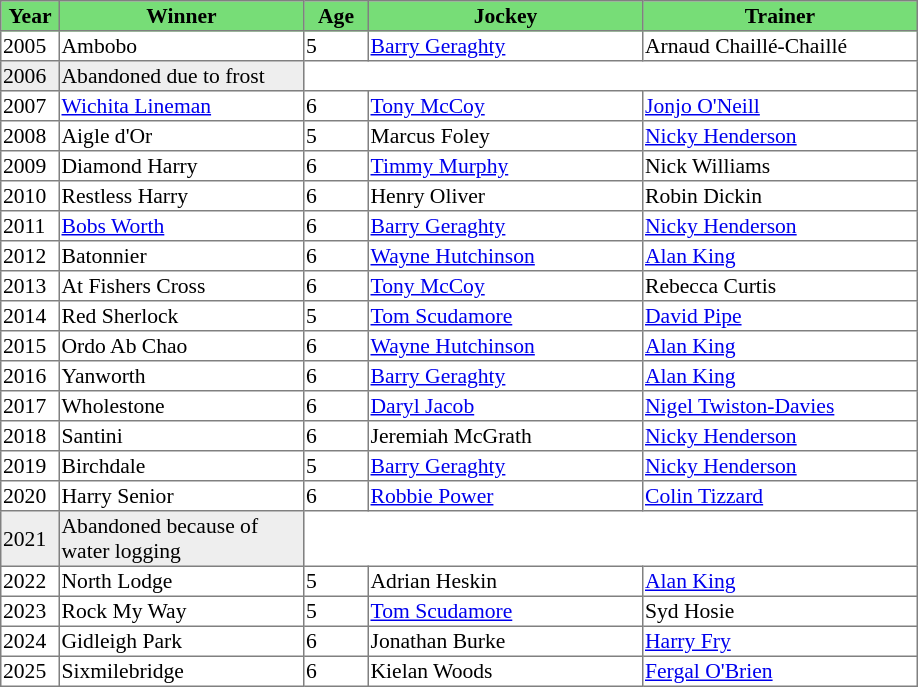<table class = "sortable" | border="1" style="border-collapse: collapse; font-size:90%">
<tr bgcolor="#77dd77" align="center">
<th width="36px"><strong>Year</strong><br></th>
<th width="160px"><strong>Winner</strong><br></th>
<th width="40px"><strong>Age</strong><br></th>
<th width="180px"><strong>Jockey</strong><br></th>
<th width="180px"><strong>Trainer</strong><br></th>
</tr>
<tr>
<td>2005</td>
<td>Ambobo</td>
<td>5</td>
<td><a href='#'>Barry Geraghty</a></td>
<td>Arnaud Chaillé-Chaillé</td>
</tr>
<tr bgcolor="#eeeeee">
<td>2006<td>Abandoned due to frost</td>
</tr>
<tr>
<td>2007</td>
<td><a href='#'>Wichita Lineman</a></td>
<td>6</td>
<td><a href='#'>Tony McCoy</a></td>
<td><a href='#'>Jonjo O'Neill</a></td>
</tr>
<tr>
<td>2008</td>
<td>Aigle d'Or</td>
<td>5</td>
<td>Marcus Foley</td>
<td><a href='#'>Nicky Henderson</a></td>
</tr>
<tr>
<td>2009</td>
<td>Diamond Harry</td>
<td>6</td>
<td><a href='#'>Timmy Murphy</a></td>
<td>Nick Williams</td>
</tr>
<tr>
<td>2010</td>
<td>Restless Harry</td>
<td>6</td>
<td>Henry Oliver</td>
<td>Robin Dickin</td>
</tr>
<tr>
<td>2011</td>
<td><a href='#'>Bobs Worth</a></td>
<td>6</td>
<td><a href='#'>Barry Geraghty</a></td>
<td><a href='#'>Nicky Henderson</a></td>
</tr>
<tr>
<td>2012</td>
<td>Batonnier</td>
<td>6</td>
<td><a href='#'>Wayne Hutchinson</a></td>
<td><a href='#'>Alan King</a></td>
</tr>
<tr>
<td>2013</td>
<td>At Fishers Cross</td>
<td>6</td>
<td><a href='#'>Tony McCoy</a></td>
<td>Rebecca Curtis</td>
</tr>
<tr>
<td>2014</td>
<td>Red Sherlock</td>
<td>5</td>
<td><a href='#'>Tom Scudamore</a></td>
<td><a href='#'>David Pipe</a></td>
</tr>
<tr>
<td>2015</td>
<td>Ordo Ab Chao</td>
<td>6</td>
<td><a href='#'>Wayne Hutchinson</a></td>
<td><a href='#'>Alan King</a></td>
</tr>
<tr>
<td>2016</td>
<td>Yanworth</td>
<td>6</td>
<td><a href='#'>Barry Geraghty</a></td>
<td><a href='#'>Alan King</a></td>
</tr>
<tr>
<td>2017</td>
<td>Wholestone</td>
<td>6</td>
<td><a href='#'>Daryl Jacob</a></td>
<td><a href='#'>Nigel Twiston-Davies</a></td>
</tr>
<tr>
<td>2018</td>
<td>Santini</td>
<td>6</td>
<td>Jeremiah McGrath</td>
<td><a href='#'>Nicky Henderson</a></td>
</tr>
<tr>
<td>2019</td>
<td>Birchdale</td>
<td>5</td>
<td><a href='#'>Barry Geraghty</a></td>
<td><a href='#'>Nicky Henderson</a></td>
</tr>
<tr>
<td>2020</td>
<td>Harry Senior</td>
<td>6</td>
<td><a href='#'>Robbie Power</a></td>
<td><a href='#'>Colin Tizzard</a></td>
</tr>
<tr bgcolor="#eeeeee">
<td>2021<td>Abandoned because of water logging</td></td>
</tr>
<tr>
<td>2022</td>
<td>North Lodge</td>
<td>5</td>
<td>Adrian Heskin</td>
<td><a href='#'>Alan King</a></td>
</tr>
<tr>
<td>2023</td>
<td>Rock My Way</td>
<td>5</td>
<td><a href='#'>Tom Scudamore</a></td>
<td>Syd Hosie</td>
</tr>
<tr>
<td>2024</td>
<td>Gidleigh Park</td>
<td>6</td>
<td>Jonathan Burke</td>
<td><a href='#'>Harry Fry</a></td>
</tr>
<tr>
<td>2025</td>
<td>Sixmilebridge</td>
<td>6</td>
<td>Kielan Woods</td>
<td><a href='#'>Fergal O'Brien</a></td>
</tr>
</table>
